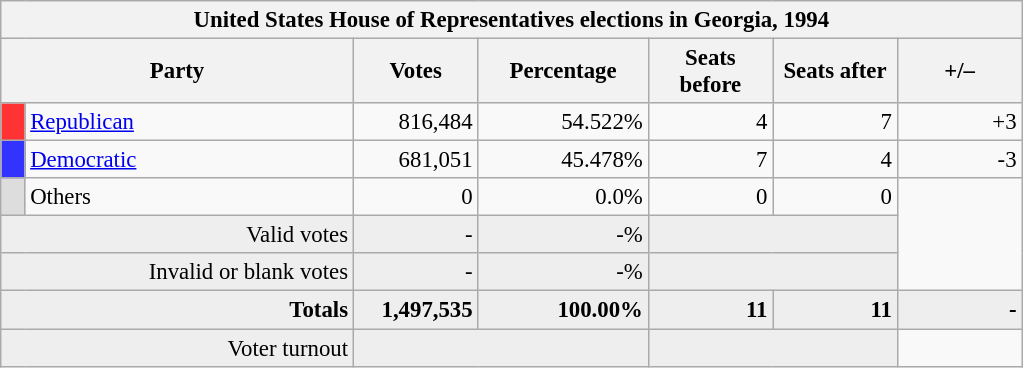<table class="wikitable" style="font-size: 95%;">
<tr>
<th colspan="7">United States House of Representatives elections in Georgia, 1994</th>
</tr>
<tr>
<th colspan=2 style="width: 15em">Party</th>
<th style="width: 5em">Votes</th>
<th style="width: 7em">Percentage</th>
<th style="width: 5em">Seats before</th>
<th style="width: 5em">Seats after</th>
<th style="width: 5em">+/–</th>
</tr>
<tr>
<th style="background-color:#FF3333; width: 3px"></th>
<td style="width: 130px"><a href='#'>Republican</a></td>
<td align="right">816,484</td>
<td align="right">54.522%</td>
<td align="right">4</td>
<td align="right">7</td>
<td align="right">+3</td>
</tr>
<tr>
<th style="background-color:#3333FF; width: 3px"></th>
<td style="width: 130px"><a href='#'>Democratic</a></td>
<td align="right">681,051</td>
<td align="right">45.478%</td>
<td align="right">7</td>
<td align="right">4</td>
<td align="right">-3</td>
</tr>
<tr>
<th style="background-color:#DDDDDD; width: 3px"></th>
<td style="width: 130px">Others</td>
<td align="right">0</td>
<td align="right">0.0%</td>
<td align="right">0</td>
<td align="right">0</td>
</tr>
<tr bgcolor="#EEEEEE">
<td colspan="2" align="right">Valid votes</td>
<td align="right">-</td>
<td align="right">-%</td>
<td colspan="2" align="right"></td>
</tr>
<tr bgcolor="#EEEEEE">
<td colspan="2" align="right">Invalid or blank votes</td>
<td align="right">-</td>
<td align="right">-%</td>
<td colspan="2" align="right"></td>
</tr>
<tr bgcolor="#EEEEEE">
<td colspan="2" align="right"><strong>Totals</strong></td>
<td align="right"><strong>1,497,535</strong></td>
<td align="right"><strong>100.00%</strong></td>
<td align="right"><strong>11</strong></td>
<td align="right"><strong>11</strong></td>
<td align="right"><strong>-</strong></td>
</tr>
<tr bgcolor="#EEEEEE">
<td colspan="2" align="right">Voter turnout</td>
<td colspan="2" align="right"></td>
<td colspan="2" align="right"></td>
</tr>
</table>
